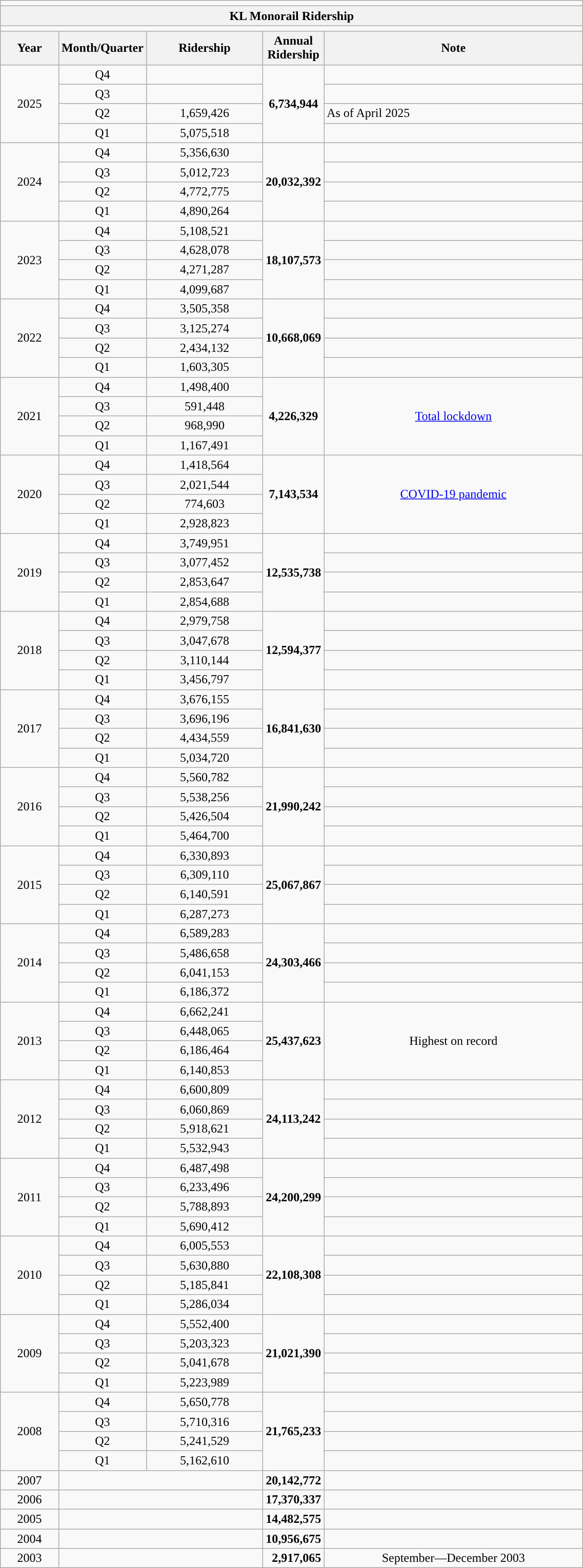<table class="wikitable" style="width:60%">
<tr>
<td colspan="5" align="center"></td>
</tr>
<tr>
<th colspan="5" align="center">KL Monorail Ridership</th>
</tr>
<tr>
<td colspan="5" align="center"></td>
</tr>
<tr>
<th style="width:10%">Year</th>
<th style="width:10%">Month/Quarter</th>
<th style="width:20%">Ridership</th>
<th style="width:10%">Annual Ridership</th>
<th>Note</th>
</tr>
<tr>
<td rowspan="4" align="center">2025</td>
<td align="center">Q4</td>
<td align="center"></td>
<td rowspan="4" align="center"><strong>6,734,944</strong></td>
<td></td>
</tr>
<tr>
<td align="center">Q3</td>
<td align="center"></td>
<td></td>
</tr>
<tr>
<td align="center">Q2</td>
<td align="center">1,659,426</td>
<td>As of April 2025</td>
</tr>
<tr>
<td align="center">Q1</td>
<td align="center">5,075,518</td>
<td></td>
</tr>
<tr>
<td rowspan="4" align="center">2024</td>
<td align="center">Q4</td>
<td align="center">5,356,630</td>
<td rowspan="4" align="center"><strong>20,032,392</strong></td>
<td></td>
</tr>
<tr>
<td align="center">Q3</td>
<td align="center">5,012,723</td>
<td></td>
</tr>
<tr>
<td align="center">Q2</td>
<td align="center">4,772,775</td>
<td></td>
</tr>
<tr>
<td align="center">Q1</td>
<td align="center">4,890,264</td>
<td></td>
</tr>
<tr>
<td rowspan="4" align="center">2023</td>
<td align="center">Q4</td>
<td align="center">5,108,521</td>
<td rowspan="4" align="center"><strong>18,107,573</strong></td>
<td></td>
</tr>
<tr>
<td align="center">Q3</td>
<td align="center">4,628,078</td>
<td></td>
</tr>
<tr>
<td align="center">Q2</td>
<td align="center">4,271,287</td>
<td></td>
</tr>
<tr>
<td align="center">Q1</td>
<td align="center">4,099,687</td>
<td></td>
</tr>
<tr>
<td rowspan="4" align="center">2022</td>
<td align="center">Q4</td>
<td align="center">3,505,358</td>
<td rowspan="4" align="center"><strong>10,668,069</strong></td>
<td></td>
</tr>
<tr>
<td align="center">Q3</td>
<td align="center">3,125,274</td>
<td></td>
</tr>
<tr>
<td align="center">Q2</td>
<td align="center">2,434,132</td>
<td></td>
</tr>
<tr>
<td align="center">Q1</td>
<td align="center">1,603,305</td>
<td></td>
</tr>
<tr>
<td rowspan="4" align="center">2021</td>
<td align="center">Q4</td>
<td align="center">1,498,400</td>
<td rowspan="4" align="center"><strong>4,226,329</strong></td>
<td rowspan="4" align="center"><a href='#'>Total lockdown</a></td>
</tr>
<tr>
<td align="center">Q3</td>
<td align="center">591,448</td>
</tr>
<tr>
<td align="center">Q2</td>
<td align="center">968,990</td>
</tr>
<tr>
<td align="center">Q1</td>
<td align="center">1,167,491</td>
</tr>
<tr>
<td rowspan="4" align="center">2020</td>
<td align="center">Q4</td>
<td align="center">1,418,564</td>
<td rowspan="4" align="center"><strong>7,143,534</strong></td>
<td rowspan="4" align="center"><a href='#'>COVID-19 pandemic</a></td>
</tr>
<tr>
<td align="center">Q3</td>
<td align="center">2,021,544</td>
</tr>
<tr>
<td align="center">Q2</td>
<td align="center">774,603</td>
</tr>
<tr>
<td align="center">Q1</td>
<td align="center">2,928,823</td>
</tr>
<tr>
<td rowspan="4" align="center">2019</td>
<td align="center">Q4</td>
<td align="center">3,749,951</td>
<td rowspan="4" align="center"><strong>12,535,738</strong></td>
<td></td>
</tr>
<tr>
<td align="center">Q3</td>
<td align="center">3,077,452</td>
<td></td>
</tr>
<tr>
<td align="center">Q2</td>
<td align="center">2,853,647</td>
<td></td>
</tr>
<tr>
<td align="center">Q1</td>
<td align="center">2,854,688</td>
<td></td>
</tr>
<tr>
<td rowspan="4" align="center">2018</td>
<td align="center">Q4</td>
<td align="center">2,979,758</td>
<td rowspan="4" align="center"><strong>12,594,377</strong></td>
<td></td>
</tr>
<tr>
<td align="center">Q3</td>
<td align="center">3,047,678</td>
<td></td>
</tr>
<tr>
<td align="center">Q2</td>
<td align="center">3,110,144</td>
<td></td>
</tr>
<tr>
<td align="center">Q1</td>
<td align="center">3,456,797</td>
<td></td>
</tr>
<tr>
<td rowspan="4" align="center">2017</td>
<td align="center">Q4</td>
<td align="center">3,676,155</td>
<td rowspan="4" align="center"><strong>16,841,630</strong></td>
<td></td>
</tr>
<tr>
<td align="center">Q3</td>
<td align="center">3,696,196</td>
<td></td>
</tr>
<tr>
<td align="center">Q2</td>
<td align="center">4,434,559</td>
<td></td>
</tr>
<tr>
<td align="center">Q1</td>
<td align="center">5,034,720</td>
<td></td>
</tr>
<tr>
<td rowspan="4" align="center">2016</td>
<td align="center">Q4</td>
<td align="center">5,560,782</td>
<td rowspan="4" align="center"><strong>21,990,242</strong></td>
<td></td>
</tr>
<tr>
<td align="center">Q3</td>
<td align="center">5,538,256</td>
<td></td>
</tr>
<tr>
<td align="center">Q2</td>
<td align="center">5,426,504</td>
<td></td>
</tr>
<tr>
<td align="center">Q1</td>
<td align="center">5,464,700</td>
<td></td>
</tr>
<tr>
<td rowspan="4" align="center">2015</td>
<td align="center">Q4</td>
<td align="center">6,330,893</td>
<td rowspan="4" align="center"><strong>25,067,867</strong></td>
<td></td>
</tr>
<tr>
<td align="center">Q3</td>
<td align="center">6,309,110</td>
<td></td>
</tr>
<tr>
<td align="center">Q2</td>
<td align="center">6,140,591</td>
<td></td>
</tr>
<tr>
<td align="center">Q1</td>
<td align="center">6,287,273</td>
<td></td>
</tr>
<tr>
<td rowspan="4" align="center">2014</td>
<td align="center">Q4</td>
<td align="center">6,589,283</td>
<td rowspan="4" align="center"><strong>24,303,466</strong></td>
<td></td>
</tr>
<tr>
<td align="center">Q3</td>
<td align="center">5,486,658</td>
<td></td>
</tr>
<tr>
<td align="center">Q2</td>
<td align="center">6,041,153</td>
<td></td>
</tr>
<tr>
<td align="center">Q1</td>
<td align="center">6,186,372</td>
<td></td>
</tr>
<tr>
<td rowspan="4" align="center">2013</td>
<td align="center">Q4</td>
<td align="center">6,662,241</td>
<td rowspan="4" align="center"><strong>25,437,623</strong></td>
<td rowspan="4" align="center">Highest on record</td>
</tr>
<tr>
<td align="center">Q3</td>
<td align="center">6,448,065</td>
</tr>
<tr>
<td align="center">Q2</td>
<td align="center">6,186,464</td>
</tr>
<tr>
<td align="center">Q1</td>
<td align="center">6,140,853</td>
</tr>
<tr>
<td rowspan="4" align="center">2012</td>
<td align="center">Q4</td>
<td align="center">6,600,809</td>
<td rowspan="4" align="center"><strong>24,113,242</strong></td>
<td></td>
</tr>
<tr>
<td align="center">Q3</td>
<td align="center">6,060,869</td>
<td></td>
</tr>
<tr>
<td align="center">Q2</td>
<td align="center">5,918,621</td>
<td></td>
</tr>
<tr>
<td align="center">Q1</td>
<td align="center">5,532,943</td>
<td></td>
</tr>
<tr>
<td rowspan="4" align="center">2011</td>
<td align="center">Q4</td>
<td align="center">6,487,498</td>
<td rowspan="4" align="center"><strong>24,200,299</strong></td>
<td></td>
</tr>
<tr>
<td align="center">Q3</td>
<td align="center">6,233,496</td>
<td></td>
</tr>
<tr>
<td align="center">Q2</td>
<td align="center">5,788,893</td>
<td></td>
</tr>
<tr>
<td align="center">Q1</td>
<td align="center">5,690,412</td>
<td></td>
</tr>
<tr>
<td rowspan="4" align="center">2010</td>
<td align="center">Q4</td>
<td align="center">6,005,553</td>
<td rowspan="4" align="center"><strong>22,108,308</strong></td>
<td></td>
</tr>
<tr>
<td align="center">Q3</td>
<td align="center">5,630,880</td>
<td></td>
</tr>
<tr>
<td align="center">Q2</td>
<td align="center">5,185,841</td>
<td></td>
</tr>
<tr>
<td align="center">Q1</td>
<td align="center">5,286,034</td>
<td></td>
</tr>
<tr>
<td rowspan="4" align="center">2009</td>
<td align="center">Q4</td>
<td align="center">5,552,400</td>
<td rowspan="4" align="center"><strong>21,021,390</strong></td>
<td></td>
</tr>
<tr>
<td align="center">Q3</td>
<td align="center">5,203,323</td>
<td></td>
</tr>
<tr>
<td align="center">Q2</td>
<td align="center">5,041,678</td>
<td></td>
</tr>
<tr>
<td align="center">Q1</td>
<td align="center">5,223,989</td>
<td></td>
</tr>
<tr>
<td rowspan="4" align="center">2008</td>
<td align="center">Q4</td>
<td align="center">5,650,778</td>
<td rowspan="4" align="center"><strong>21,765,233</strong></td>
<td></td>
</tr>
<tr>
<td align="center">Q3</td>
<td align="center">5,710,316</td>
<td></td>
</tr>
<tr>
<td align="center">Q2</td>
<td align="center">5,241,529</td>
<td></td>
</tr>
<tr>
<td align="center">Q1</td>
<td align="center">5,162,610</td>
<td></td>
</tr>
<tr>
<td align="center">2007</td>
<td colspan="2"></td>
<td><strong>20,142,772</strong></td>
<td></td>
</tr>
<tr>
<td align="center">2006</td>
<td colspan="2"></td>
<td><strong>17,370,337</strong></td>
<td></td>
</tr>
<tr>
<td align="center">2005</td>
<td colspan="2"></td>
<td><strong>14,482,575</strong></td>
<td></td>
</tr>
<tr>
<td align="center">2004</td>
<td colspan="2"></td>
<td><strong>10,956,675</strong></td>
<td></td>
</tr>
<tr>
<td align="center">2003</td>
<td colspan="2"></td>
<td align="right"><strong>2,917,065</strong></td>
<td align="center">September—December 2003</td>
</tr>
</table>
